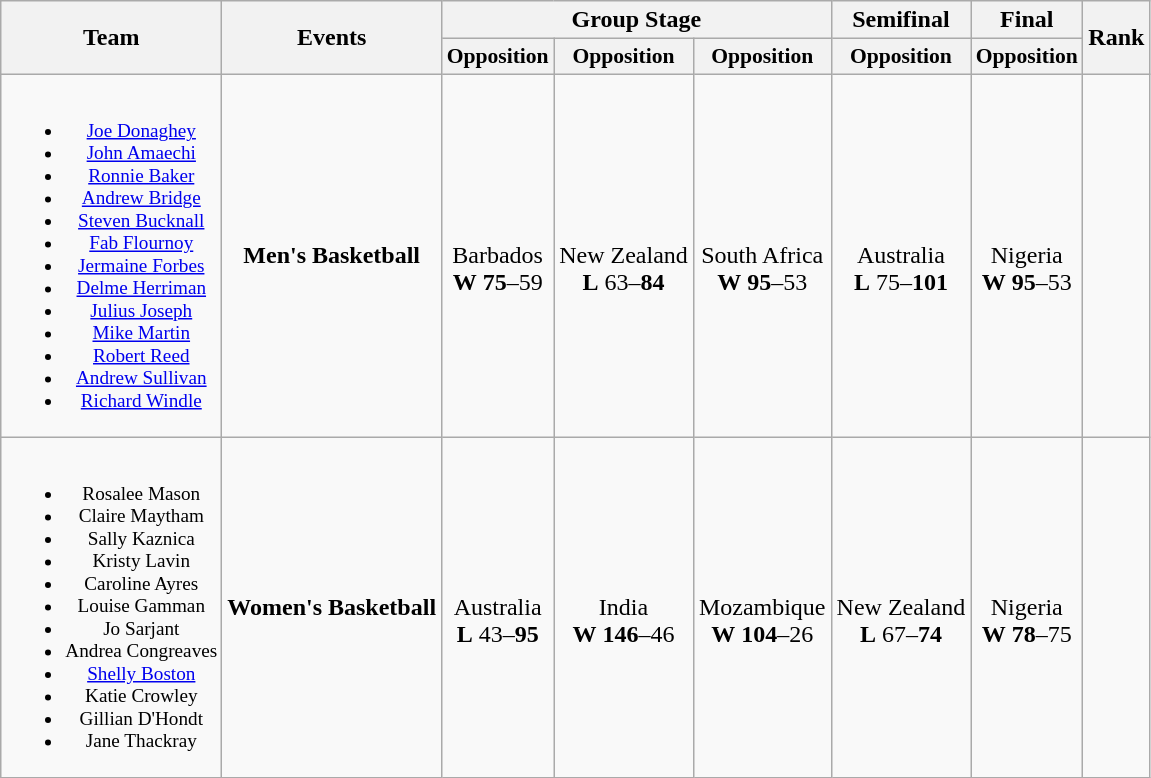<table class=wikitable style="font-size:100%">
<tr>
<th rowspan="2">Team</th>
<th rowspan="2">Events</th>
<th colspan="3">Group Stage</th>
<th>Semifinal</th>
<th>Final</th>
<th rowspan="2">Rank</th>
</tr>
<tr>
<th style="font-size:90%">Opposition</th>
<th style="font-size:90%">Opposition</th>
<th style="font-size:90%">Opposition</th>
<th style="font-size:90%">Opposition</th>
<th style="font-size:90%">Opposition</th>
</tr>
<tr>
<td align="center" style="font-size:80%"><br><ul><li><a href='#'>Joe Donaghey</a></li><li><a href='#'>John Amaechi</a></li><li><a href='#'>Ronnie Baker</a></li><li><a href='#'>Andrew Bridge</a></li><li><a href='#'>Steven Bucknall</a></li><li><a href='#'>Fab Flournoy</a></li><li><a href='#'>Jermaine Forbes</a></li><li><a href='#'>Delme Herriman</a></li><li><a href='#'>Julius Joseph</a></li><li><a href='#'>Mike Martin</a></li><li><a href='#'>Robert Reed</a></li><li><a href='#'>Andrew Sullivan</a></li><li><a href='#'>Richard Windle</a></li></ul></td>
<td align="center"><strong>Men's Basketball</strong></td>
<td align="center"> <br>Barbados <br><strong>W</strong> <strong>75</strong>–59</td>
<td align="center"> <br>New Zealand <br><strong>L</strong> 63–<strong>84</strong></td>
<td align="center"> <br>South Africa <br><strong>W</strong> <strong>95</strong>–53</td>
<td align="center"> <br>Australia <br><strong>L</strong> 75–<strong>101</strong></td>
<td align="center"> <br>Nigeria <br><strong>W</strong> <strong>95</strong>–53</td>
<td align="center"></td>
</tr>
<tr>
<td align="center" style="font-size:80%"><br><ul><li>Rosalee Mason</li><li>Claire Maytham</li><li>Sally Kaznica</li><li>Kristy Lavin</li><li>Caroline Ayres</li><li>Louise Gamman</li><li>Jo Sarjant</li><li>Andrea Congreaves</li><li><a href='#'>Shelly Boston</a></li><li>Katie Crowley</li><li>Gillian D'Hondt</li><li>Jane Thackray</li></ul></td>
<td align="center"><strong>Women's Basketball</strong></td>
<td align="center"> <br>Australia <br><strong>L</strong> 43–<strong>95</strong></td>
<td align="center"> <br>India <br><strong>W</strong> <strong>146</strong>–46</td>
<td align="center"> <br>Mozambique <br><strong>W</strong> <strong>104</strong>–26</td>
<td align="center"> <br>New Zealand <br><strong>L</strong> 67–<strong>74</strong></td>
<td align="center"> <br>Nigeria <br><strong>W</strong> <strong>78</strong>–75</td>
<td align="center"></td>
</tr>
</table>
